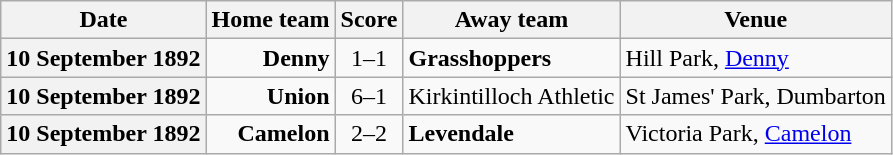<table class="wikitable football-result-list" style="max-width: 80em; text-align: center">
<tr>
<th scope="col">Date</th>
<th scope="col">Home team</th>
<th scope="col">Score</th>
<th scope="col">Away team</th>
<th scope="col">Venue</th>
</tr>
<tr>
<th scope="row">10 September 1892</th>
<td align=right><strong>Denny</strong></td>
<td>1–1</td>
<td align=left><strong>Grasshoppers</strong></td>
<td align=left>Hill Park, <a href='#'>Denny</a></td>
</tr>
<tr>
<th scope="row">10 September 1892</th>
<td align=right><strong>Union</strong></td>
<td>6–1</td>
<td align=left>Kirkintilloch Athletic</td>
<td align=left>St James' Park, Dumbarton</td>
</tr>
<tr>
<th scope="row">10 September 1892</th>
<td align=right><strong>Camelon</strong></td>
<td>2–2</td>
<td align=left><strong>Levendale</strong></td>
<td align=left>Victoria Park, <a href='#'>Camelon</a></td>
</tr>
</table>
